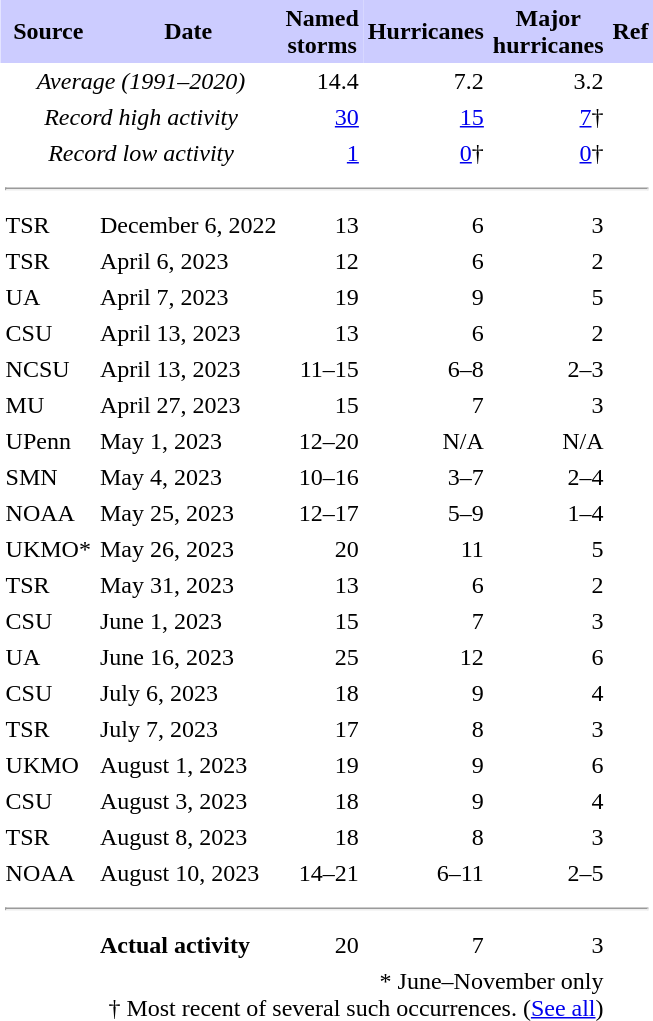<table class="toccolours" cellspacing=0 cellpadding=3 style="float:right; margin-left:1em; text-align:right; clear: right;">
<tr style="background:#ccccff">
<td align="center"><strong>Source</strong></td>
<td align="center"><strong>Date</strong></td>
<td align="center"><strong><span>Named<br>storms</span></strong></td>
<td align="center"><strong><span>Hurricanes</span></strong></td>
<td align="center"><strong><span>Major<br>hurricanes</span></strong></td>
<td align="center"><strong><span>Ref</span></strong></td>
</tr>
<tr>
<td align="center" colspan="2"><em>Average <span>(1991–2020)</span></em></td>
<td>14.4</td>
<td>7.2</td>
<td>3.2</td>
<td></td>
</tr>
<tr>
<td align="center" colspan="2"><em>Record high activity</em></td>
<td><a href='#'>30</a></td>
<td><a href='#'>15</a></td>
<td><a href='#'>7</a>†</td>
<td></td>
</tr>
<tr>
<td align="center" colspan="2"><em>Record low activity</em></td>
<td><a href='#'>1</a></td>
<td><a href='#'>0</a>†</td>
<td><a href='#'>0</a>†</td>
<td></td>
</tr>
<tr>
<td colspan="6" style="text-align:center;"><hr></td>
</tr>
<tr>
<td align="left">TSR</td>
<td align="left">December 6, 2022</td>
<td>13</td>
<td>6</td>
<td>3</td>
<td></td>
</tr>
<tr>
<td align="left">TSR</td>
<td align="left">April 6, 2023</td>
<td>12</td>
<td>6</td>
<td>2</td>
<td></td>
</tr>
<tr>
<td align="left">UA</td>
<td align="left">April 7, 2023</td>
<td>19</td>
<td>9</td>
<td>5</td>
<td></td>
</tr>
<tr>
<td align="left">CSU</td>
<td align="left">April 13, 2023</td>
<td>13</td>
<td>6</td>
<td>2</td>
<td></td>
</tr>
<tr>
<td align="left">NCSU</td>
<td align="left">April 13, 2023</td>
<td>11–15</td>
<td>6–8</td>
<td>2–3</td>
<td></td>
</tr>
<tr>
<td align="left">MU</td>
<td align="left">April 27, 2023</td>
<td>15</td>
<td>7</td>
<td>3</td>
<td></td>
</tr>
<tr>
<td align="left">UPenn</td>
<td align="left">May 1, 2023</td>
<td>12–20</td>
<td>N/A</td>
<td>N/A</td>
<td></td>
</tr>
<tr>
<td align="left">SMN</td>
<td align="left">May 4, 2023</td>
<td>10–16</td>
<td>3–7</td>
<td>2–4</td>
<td></td>
</tr>
<tr>
<td align="left">NOAA</td>
<td align="left">May 25, 2023</td>
<td>12–17</td>
<td>5–9</td>
<td>1–4</td>
<td></td>
</tr>
<tr>
<td align="left">UKMO*</td>
<td align="left">May 26, 2023</td>
<td>20</td>
<td>11</td>
<td>5</td>
<td></td>
</tr>
<tr>
<td align="left">TSR</td>
<td align="left">May 31, 2023</td>
<td>13</td>
<td>6</td>
<td>2</td>
<td></td>
</tr>
<tr>
<td align="left">CSU</td>
<td align="left">June 1, 2023</td>
<td>15</td>
<td>7</td>
<td>3</td>
<td></td>
</tr>
<tr>
<td align="left">UA</td>
<td align="left">June 16, 2023</td>
<td>25</td>
<td>12</td>
<td>6</td>
<td></td>
</tr>
<tr>
<td align="left">CSU</td>
<td align="left">July 6, 2023</td>
<td>18</td>
<td>9</td>
<td>4</td>
<td></td>
</tr>
<tr>
<td align="left">TSR</td>
<td align="left">July 7, 2023</td>
<td>17</td>
<td>8</td>
<td>3</td>
<td></td>
</tr>
<tr>
<td align="left">UKMO</td>
<td align="left">August 1, 2023</td>
<td>19</td>
<td>9</td>
<td>6</td>
<td></td>
</tr>
<tr>
<td align="left">CSU</td>
<td align="left">August 3, 2023</td>
<td>18</td>
<td>9</td>
<td>4</td>
<td></td>
</tr>
<tr>
<td align="left">TSR</td>
<td align="left">August 8, 2023</td>
<td>18</td>
<td>8</td>
<td>3</td>
<td></td>
</tr>
<tr>
<td align="left">NOAA</td>
<td align="left">August 10, 2023</td>
<td>14–21</td>
<td>6–11</td>
<td>2–5</td>
<td></td>
</tr>
<tr>
<td colspan="6" style="text-align:center;"><hr></td>
</tr>
<tr>
<td align="left"></td>
<td align="left"><strong>Actual activity</strong></td>
<td>20</td>
<td>7</td>
<td>3</td>
<td></td>
</tr>
<tr>
<td colspan="5">* June–November only<br>† Most recent of several such occurrences. (<a href='#'>See all</a>)</td>
</tr>
</table>
